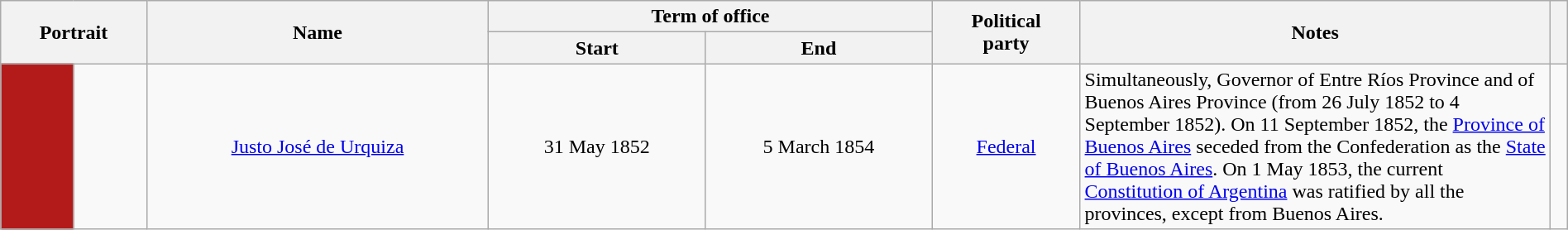<table class="wikitable" width="100%" style="text-align: center;">
<tr>
<th rowspan=2 colspan=2>Portrait</th>
<th rowspan=2>Name<br></th>
<th colspan=2>Term of office</th>
<th rowspan=2>Political<br>party</th>
<th rowspan=2 width=30%>Notes</th>
<th rowspan=2></th>
</tr>
<tr>
<th>Start</th>
<th>End</th>
</tr>
<tr>
<td bgcolor=#B31B1B></td>
<td></td>
<td><a href='#'>Justo José de Urquiza</a><br></td>
<td>31 May 1852</td>
<td>5 March 1854</td>
<td><a href='#'>Federal</a></td>
<td align=left>Simultaneously, Governor of Entre Ríos Province and of Buenos Aires Province (from 26 July 1852 to 4 September 1852). On 11 September 1852, the <a href='#'>Province of Buenos Aires</a> seceded from the Confederation as the <a href='#'>State of Buenos Aires</a>. On 1 May 1853, the current <a href='#'>Constitution of Argentina</a> was ratified by all the provinces, except from Buenos Aires.</td>
<td></td>
</tr>
</table>
